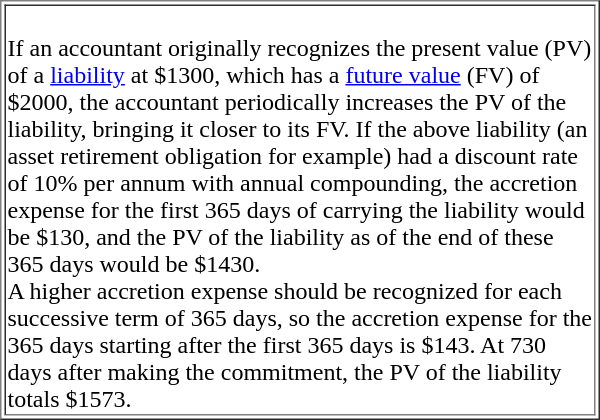<table style="float: right;" border="1" width="400">
<tr valign="top">
<td><br>If an accountant originally recognizes the present value (PV) of a <a href='#'>liability</a> at $1300, which has a <a href='#'>future value</a> (FV) of $2000, the accountant periodically increases the PV of the liability, bringing it closer to its FV. If the above liability (an asset retirement obligation for example) had a discount rate of 10% per annum with annual compounding, the accretion expense for the first 365 days of carrying the liability would be $130, and the PV of the liability as of the end of these 365 days would be $1430.<br>A higher accretion expense should be recognized for each successive term of 365 days, so the accretion expense for the 365 days starting after the first 365 days is $143.  At 730 days after making the commitment, the PV of the liability totals $1573.</td>
</tr>
</table>
